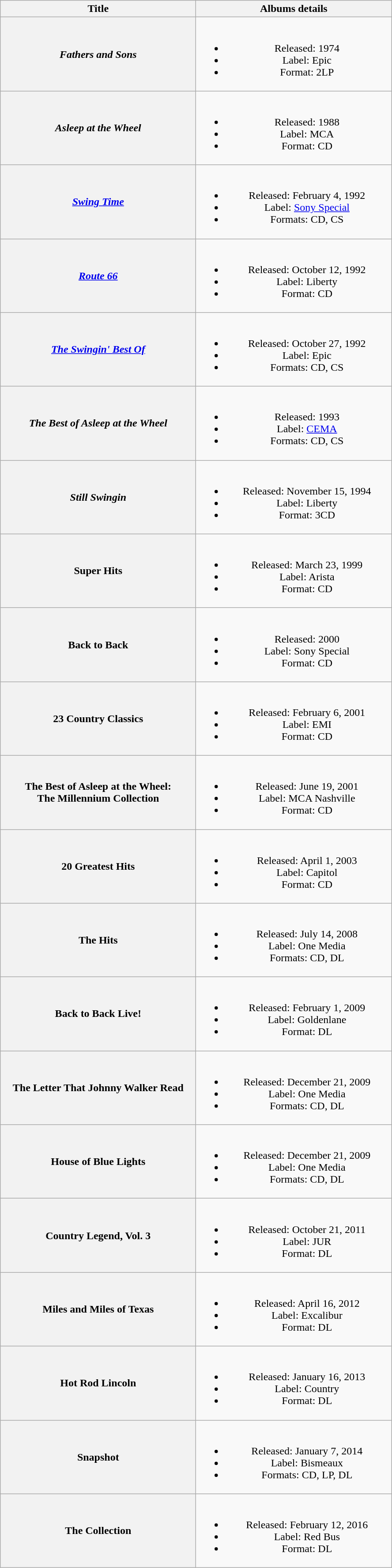<table class="wikitable plainrowheaders" style="text-align:center;">
<tr>
<th scope="col" style="width:18em;">Title</th>
<th scope="col" style="width:18em;">Albums details</th>
</tr>
<tr>
<th scope="row"><em>Fathers and Sons</em><br></th>
<td><br><ul><li>Released: 1974</li><li>Label: Epic</li><li>Format: 2LP</li></ul></td>
</tr>
<tr>
<th scope="row"><em>Asleep at the Wheel</em></th>
<td><br><ul><li>Released: 1988</li><li>Label: MCA</li><li>Format: CD</li></ul></td>
</tr>
<tr>
<th scope="row"><em><a href='#'>Swing Time</a></em></th>
<td><br><ul><li>Released: February 4, 1992</li><li>Label: <a href='#'>Sony Special</a></li><li>Formats: CD, CS</li></ul></td>
</tr>
<tr>
<th scope="row"><em><a href='#'>Route 66</a></em></th>
<td><br><ul><li>Released: October 12, 1992</li><li>Label: Liberty</li><li>Format: CD</li></ul></td>
</tr>
<tr>
<th scope="row"><em><a href='#'>The Swingin' Best Of</a></em></th>
<td><br><ul><li>Released: October 27, 1992</li><li>Label: Epic</li><li>Formats: CD, CS</li></ul></td>
</tr>
<tr>
<th scope="row"><em>The Best of Asleep at the Wheel</em></th>
<td><br><ul><li>Released: 1993</li><li>Label: <a href='#'>CEMA</a></li><li>Formats: CD, CS</li></ul></td>
</tr>
<tr>
<th scope="row"><em>Still Swingin<strong></th>
<td><br><ul><li>Released: November 15, 1994</li><li>Label: Liberty</li><li>Format: 3CD</li></ul></td>
</tr>
<tr>
<th scope="row"></em>Super Hits<em></th>
<td><br><ul><li>Released: March 23, 1999</li><li>Label: Arista</li><li>Format: CD</li></ul></td>
</tr>
<tr>
<th scope="row"></em>Back to Back<em><br></th>
<td><br><ul><li>Released: 2000</li><li>Label: Sony Special</li><li>Format: CD</li></ul></td>
</tr>
<tr>
<th scope="row"></em>23 Country Classics<em></th>
<td><br><ul><li>Released: February 6, 2001</li><li>Label: EMI</li><li>Format: CD</li></ul></td>
</tr>
<tr>
<th scope="row"></em>The Best of Asleep at the Wheel:<br>The Millennium Collection<em></th>
<td><br><ul><li>Released: June 19, 2001</li><li>Label: MCA Nashville</li><li>Format: CD</li></ul></td>
</tr>
<tr>
<th scope="row"></em>20 Greatest Hits<em></th>
<td><br><ul><li>Released: April 1, 2003</li><li>Label: Capitol</li><li>Format: CD</li></ul></td>
</tr>
<tr>
<th scope="row"></em>The Hits<em></th>
<td><br><ul><li>Released: July 14, 2008</li><li>Label: One Media</li><li>Formats: CD, DL</li></ul></td>
</tr>
<tr>
<th scope="row"></em>Back to Back Live!<em><br></th>
<td><br><ul><li>Released: February 1, 2009</li><li>Label: Goldenlane</li><li>Format: DL</li></ul></td>
</tr>
<tr>
<th scope="row"></em>The Letter That Johnny Walker Read<em></th>
<td><br><ul><li>Released: December 21, 2009</li><li>Label: One Media</li><li>Formats: CD, DL</li></ul></td>
</tr>
<tr>
<th scope="row"></em>House of Blue Lights<em></th>
<td><br><ul><li>Released: December 21, 2009</li><li>Label: One Media</li><li>Formats: CD, DL</li></ul></td>
</tr>
<tr>
<th scope="row"></em>Country Legend, Vol. 3<em></th>
<td><br><ul><li>Released: October 21, 2011</li><li>Label: JUR</li><li>Format: DL</li></ul></td>
</tr>
<tr>
<th scope="row"></em>Miles and Miles of Texas<em></th>
<td><br><ul><li>Released: April 16, 2012</li><li>Label: Excalibur</li><li>Format: DL</li></ul></td>
</tr>
<tr>
<th scope="row"></em>Hot Rod Lincoln<em></th>
<td><br><ul><li>Released: January 16, 2013</li><li>Label: Country</li><li>Format: DL</li></ul></td>
</tr>
<tr>
<th scope="row"></em>Snapshot<em></th>
<td><br><ul><li>Released: January 7, 2014</li><li>Label: Bismeaux</li><li>Formats: CD, LP, DL</li></ul></td>
</tr>
<tr>
<th scope="row"></em>The Collection<em></th>
<td><br><ul><li>Released: February 12, 2016</li><li>Label: Red Bus</li><li>Format: DL</li></ul></td>
</tr>
</table>
